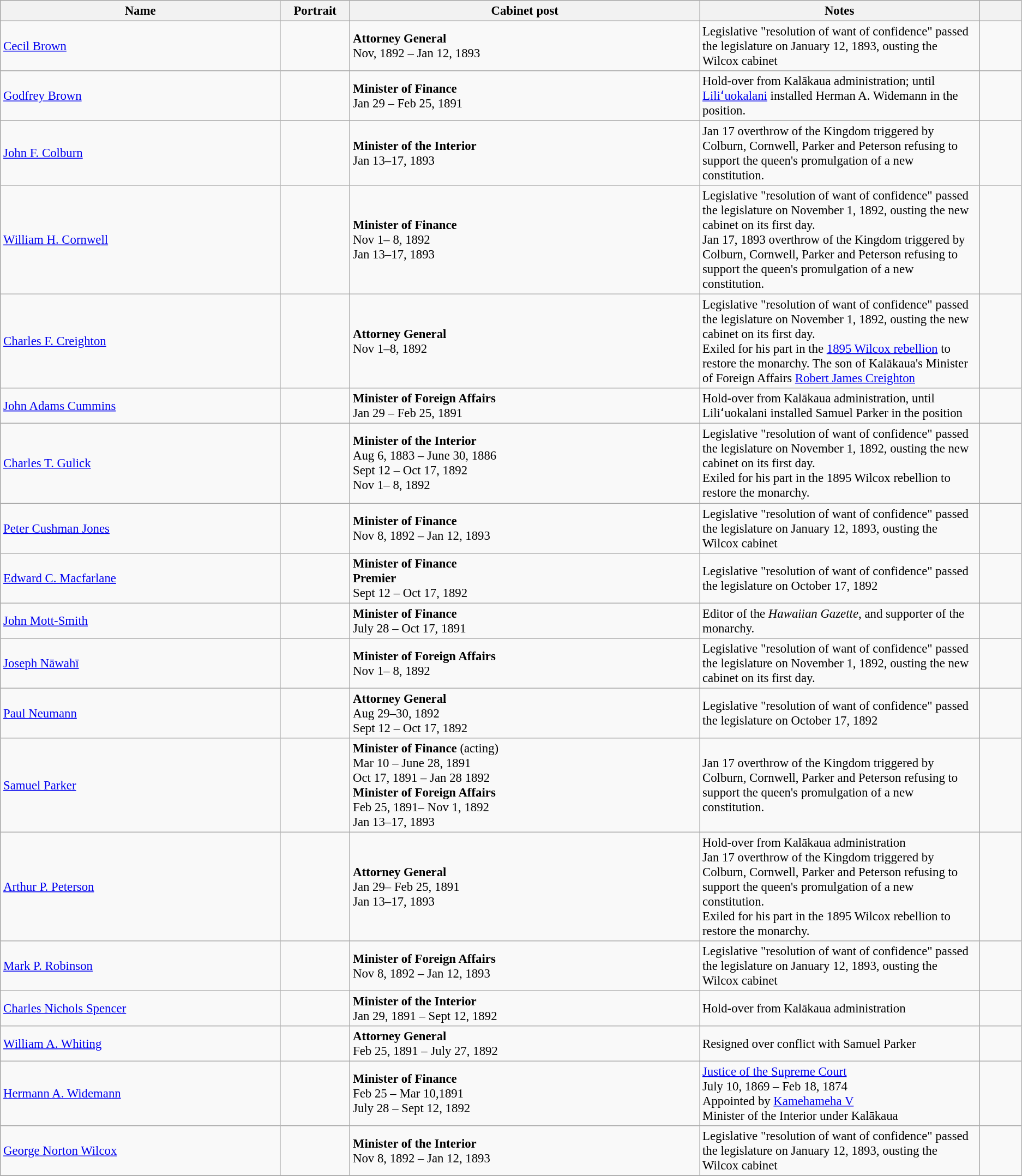<table class="wikitable" style="font-size: 95%;">
<tr>
<th scope="col" width =20%>Name</th>
<th scope="col" width =5%>Portrait</th>
<th scope="col" width =25%>Cabinet post</th>
<th scope="col" width =20%>Notes</th>
<th scope="col" width =3%></th>
</tr>
<tr>
<td scope="row"><a href='#'>Cecil Brown</a></td>
<td></td>
<td><strong>Attorney General</strong><br> Nov, 1892 – Jan 12, 1893</td>
<td>Legislative "resolution of want of confidence" passed the legislature on January 12, 1893, ousting the Wilcox cabinet</td>
<td align="center"></td>
</tr>
<tr>
<td scope="row"><a href='#'>Godfrey Brown</a></td>
<td></td>
<td><strong>Minister of Finance</strong><br>Jan 29 – Feb 25, 1891</td>
<td>Hold-over from Kalākaua administration; until <a href='#'>Liliʻuokalani</a> installed Herman A. Widemann in the position.</td>
<td align="center"></td>
</tr>
<tr>
<td scope="row"><a href='#'>John F. Colburn</a></td>
<td></td>
<td><strong>Minister of the Interior</strong><br>Jan 13–17, 1893</td>
<td>Jan 17 overthrow of the Kingdom triggered by Colburn, Cornwell, Parker and Peterson refusing to support the queen's promulgation of a new constitution.</td>
<td align="center"></td>
</tr>
<tr>
<td scope="row"><a href='#'>William H. Cornwell</a></td>
<td></td>
<td><strong>Minister of Finance</strong><br> Nov 1– 8, 1892<br>Jan 13–17, 1893</td>
<td>Legislative "resolution of want of confidence" passed the legislature on November 1, 1892, ousting the new cabinet on its first day.<br>Jan 17, 1893 overthrow of the Kingdom triggered by Colburn, Cornwell, Parker and Peterson refusing to support the queen's promulgation of a new constitution.</td>
<td align="center"></td>
</tr>
<tr>
<td scope="row"><a href='#'>Charles F. Creighton</a></td>
<td></td>
<td><strong>Attorney General</strong><br>Nov 1–8, 1892</td>
<td>Legislative "resolution of want of confidence" passed the legislature on November 1, 1892, ousting the new cabinet on its first day.<br>Exiled for his part in the <a href='#'>1895 Wilcox rebellion</a> to restore the monarchy. The son of Kalākaua's Minister of Foreign Affairs <a href='#'>Robert James Creighton</a></td>
<td align="center"></td>
</tr>
<tr>
<td scope="row"><a href='#'>John Adams Cummins</a></td>
<td></td>
<td><strong>Minister of Foreign Affairs</strong><br>Jan 29 – Feb 25, 1891</td>
<td>Hold-over from Kalākaua administration, until Liliʻuokalani installed Samuel Parker in the position</td>
<td align="center"></td>
</tr>
<tr>
<td scope="row"><a href='#'>Charles T. Gulick</a></td>
<td></td>
<td><strong>Minister of the Interior</strong><br>Aug 6, 1883 – June 30, 1886<br>Sept 12 – Oct 17, 1892<br>Nov 1– 8, 1892</td>
<td>Legislative "resolution of want of confidence" passed the legislature on November 1, 1892, ousting the new cabinet on its first day.<br>Exiled for his part in the 1895 Wilcox rebellion to restore the monarchy.</td>
<td align="center"></td>
</tr>
<tr>
<td scope="row"><a href='#'>Peter Cushman Jones</a></td>
<td></td>
<td><strong>Minister of Finance</strong><br>Nov 8, 1892 – Jan 12, 1893</td>
<td>Legislative "resolution of want of confidence" passed the legislature on January 12, 1893, ousting the Wilcox cabinet</td>
<td align="center"></td>
</tr>
<tr>
<td scope="row"><a href='#'>Edward C. Macfarlane</a></td>
<td></td>
<td><strong>Minister of Finance</strong><br><strong>Premier</strong><br>Sept 12 – Oct 17, 1892</td>
<td>Legislative "resolution of want of confidence" passed the legislature on October 17, 1892</td>
<td align="center"></td>
</tr>
<tr>
<td scope="row"><a href='#'>John Mott-Smith</a></td>
<td></td>
<td><strong>Minister of Finance</strong><br>July 28 – Oct 17, 1891</td>
<td>Editor of the <em>Hawaiian Gazette</em>, and supporter of the monarchy.</td>
<td align="center"></td>
</tr>
<tr>
<td scope="row"><a href='#'>Joseph Nāwahī</a></td>
<td></td>
<td><strong>Minister of Foreign Affairs</strong><br>Nov 1– 8, 1892</td>
<td>Legislative "resolution of want of confidence" passed the legislature on November 1, 1892, ousting the new cabinet on its first day.</td>
<td align="center"></td>
</tr>
<tr>
<td scope="row"><a href='#'>Paul Neumann</a></td>
<td></td>
<td><strong>Attorney General</strong><br>Aug 29–30, 1892<br>Sept 12 – Oct 17, 1892</td>
<td Acted as the queen's personal attorney after the overthrow.>Legislative "resolution of want of confidence" passed the legislature on October 17, 1892</td>
<td align="center"></td>
</tr>
<tr>
<td scope="row"><a href='#'>Samuel Parker</a></td>
<td></td>
<td><strong>Minister of Finance</strong> (acting)<br>Mar 10 – June 28, 1891<br>Oct 17, 1891 – Jan 28 1892<br><strong>Minister of Foreign Affairs</strong><br>Feb 25, 1891– Nov 1, 1892<br>Jan 13–17, 1893</td>
<td>Jan 17 overthrow of the Kingdom triggered by Colburn, Cornwell, Parker and Peterson refusing to support the queen's promulgation of a new constitution.</td>
<td align="center"></td>
</tr>
<tr>
<td scope="row"><a href='#'>Arthur P. Peterson</a></td>
<td></td>
<td><strong>Attorney General</strong><br> Jan 29– Feb 25, 1891<br>Jan 13–17, 1893</td>
<td>Hold-over from Kalākaua administration<br>Jan 17 overthrow of the Kingdom triggered by Colburn, Cornwell, Parker and Peterson refusing to support the queen's promulgation of a new constitution.<br>Exiled for his part in the 1895 Wilcox rebellion to restore the monarchy.</td>
<td align="center"></td>
</tr>
<tr>
<td scope="row"><a href='#'>Mark P. Robinson</a></td>
<td></td>
<td><strong>Minister of Foreign Affairs</strong><br>Nov 8, 1892 – Jan 12, 1893</td>
<td>Legislative "resolution of want of confidence" passed the legislature on January 12, 1893, ousting the Wilcox cabinet</td>
<td align="center"></td>
</tr>
<tr>
<td scope="row"><a href='#'>Charles Nichols Spencer</a></td>
<td></td>
<td><strong>Minister of the Interior</strong><br>Jan 29, 1891 – Sept 12, 1892</td>
<td>Hold-over from Kalākaua administration</td>
<td align="center"></td>
</tr>
<tr>
<td scope="row"><a href='#'>William A. Whiting</a></td>
<td></td>
<td><strong>Attorney General</strong><br> Feb 25, 1891 – July 27, 1892</td>
<td>Resigned over conflict with Samuel Parker</td>
<td align="center"></td>
</tr>
<tr>
<td scope="row"><a href='#'>Hermann A. Widemann</a></td>
<td></td>
<td><strong>Minister of Finance</strong><br>Feb 25 – Mar 10,1891<br>July 28 – Sept 12, 1892</td>
<td><a href='#'>Justice of the Supreme Court</a><br>July 10, 1869 – Feb 18, 1874<br>Appointed by <a href='#'>Kamehameha V</a><br>Minister of the Interior under Kalākaua</td>
<td align="center"></td>
</tr>
<tr>
<td scope="row"><a href='#'>George Norton Wilcox</a></td>
<td></td>
<td><strong>Minister of the Interior</strong><br>Nov 8, 1892 – Jan 12, 1893</td>
<td>Legislative "resolution of want of confidence" passed the legislature on January 12, 1893, ousting the Wilcox cabinet</td>
<td align="center"></td>
</tr>
<tr>
</tr>
</table>
